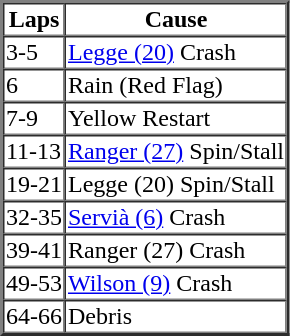<table border=2 cellspacing=0>
<tr>
<th>Laps</th>
<th>Cause</th>
</tr>
<tr>
<td>3-5</td>
<td><a href='#'>Legge (20)</a> Crash</td>
</tr>
<tr>
<td>6</td>
<td>Rain (Red Flag)</td>
</tr>
<tr>
<td>7-9</td>
<td>Yellow Restart</td>
</tr>
<tr>
<td>11-13</td>
<td><a href='#'>Ranger (27)</a> Spin/Stall</td>
</tr>
<tr>
<td>19-21</td>
<td>Legge (20) Spin/Stall</td>
</tr>
<tr>
<td>32-35</td>
<td><a href='#'>Servià (6)</a> Crash</td>
</tr>
<tr>
<td>39-41</td>
<td>Ranger (27) Crash</td>
</tr>
<tr>
<td>49-53</td>
<td><a href='#'>Wilson (9)</a> Crash</td>
</tr>
<tr>
<td>64-66</td>
<td>Debris</td>
</tr>
</table>
